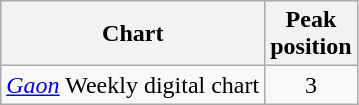<table class="wikitable sortable">
<tr>
<th>Chart</th>
<th>Peak<br>position</th>
</tr>
<tr>
<td><em><a href='#'>Gaon</a></em> Weekly digital chart </td>
<td align="center">3</td>
</tr>
</table>
